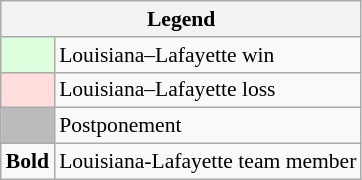<table class="wikitable" style="font-size:90%">
<tr>
<th colspan="2">Legend</th>
</tr>
<tr>
<td style="background:#dfd;"> </td>
<td>Louisiana–Lafayette win</td>
</tr>
<tr>
<td style="background:#fdd;"> </td>
<td>Louisiana–Lafayette loss</td>
</tr>
<tr>
<td style="background:#bbb;"> </td>
<td>Postponement</td>
</tr>
<tr>
<td><strong>Bold</strong></td>
<td>Louisiana-Lafayette team member</td>
</tr>
</table>
